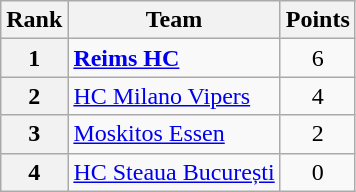<table class="wikitable" style="text-align: center;">
<tr>
<th>Rank</th>
<th>Team</th>
<th>Points</th>
</tr>
<tr>
<th>1</th>
<td style="text-align: left;"> <strong><a href='#'>Reims HC</a></strong></td>
<td>6</td>
</tr>
<tr>
<th>2</th>
<td style="text-align: left;"> <a href='#'>HC Milano Vipers</a></td>
<td>4</td>
</tr>
<tr>
<th>3</th>
<td style="text-align: left;"> <a href='#'>Moskitos Essen</a></td>
<td>2</td>
</tr>
<tr>
<th>4</th>
<td style="text-align: left;"> <a href='#'>HC Steaua București</a></td>
<td>0</td>
</tr>
</table>
